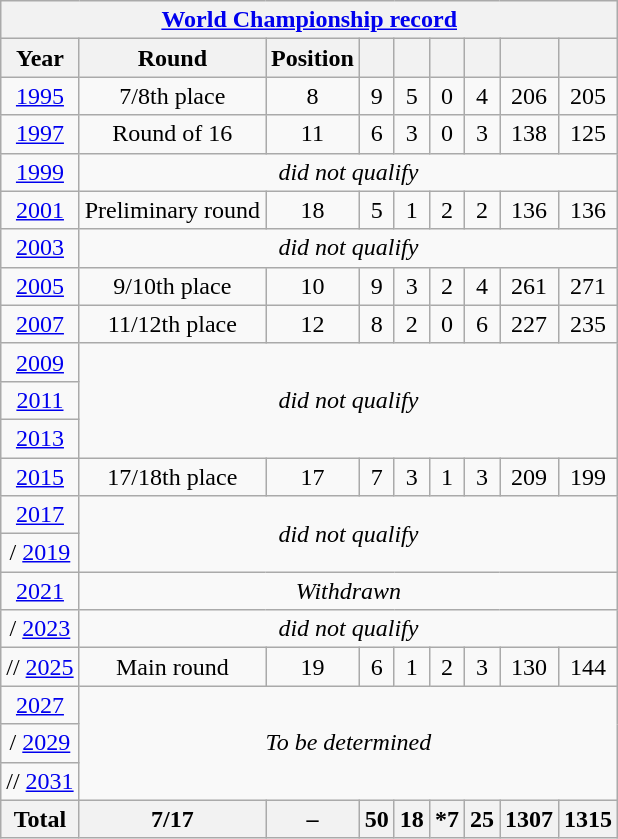<table class="wikitable" style="text-align: center;">
<tr>
<th colspan=9><a href='#'>World Championship record</a></th>
</tr>
<tr>
<th>Year</th>
<th>Round</th>
<th>Position</th>
<th></th>
<th></th>
<th></th>
<th></th>
<th></th>
<th></th>
</tr>
<tr>
<td> <a href='#'>1995</a></td>
<td>7/8th place</td>
<td>8</td>
<td>9</td>
<td>5</td>
<td>0</td>
<td>4</td>
<td>206</td>
<td>205</td>
</tr>
<tr>
<td> <a href='#'>1997</a></td>
<td>Round of 16</td>
<td>11</td>
<td>6</td>
<td>3</td>
<td>0</td>
<td>3</td>
<td>138</td>
<td>125</td>
</tr>
<tr>
<td> <a href='#'>1999</a></td>
<td colspan="8"><em>did not qualify</em></td>
</tr>
<tr>
<td> <a href='#'>2001</a></td>
<td>Preliminary round</td>
<td>18</td>
<td>5</td>
<td>1</td>
<td>2</td>
<td>2</td>
<td>136</td>
<td>136</td>
</tr>
<tr>
<td> <a href='#'>2003</a></td>
<td colspan="8"><em>did not qualify</em></td>
</tr>
<tr>
<td> <a href='#'>2005</a></td>
<td>9/10th place</td>
<td>10</td>
<td>9</td>
<td>3</td>
<td>2</td>
<td>4</td>
<td>261</td>
<td>271</td>
</tr>
<tr>
<td> <a href='#'>2007</a></td>
<td>11/12th place</td>
<td>12</td>
<td>8</td>
<td>2</td>
<td>0</td>
<td>6</td>
<td>227</td>
<td>235</td>
</tr>
<tr>
<td> <a href='#'>2009</a></td>
<td colspan="8" rowspan="3"><em>did not qualify</em></td>
</tr>
<tr>
<td> <a href='#'>2011</a></td>
</tr>
<tr>
<td> <a href='#'>2013</a></td>
</tr>
<tr>
<td> <a href='#'>2015</a></td>
<td>17/18th place</td>
<td>17</td>
<td>7</td>
<td>3</td>
<td>1</td>
<td>3</td>
<td>209</td>
<td>199</td>
</tr>
<tr>
<td> <a href='#'>2017</a></td>
<td colspan="8" rowspan="2"><em>did not qualify</em></td>
</tr>
<tr>
<td>/ <a href='#'>2019</a></td>
</tr>
<tr>
<td> <a href='#'>2021</a></td>
<td colspan="8"><em>Withdrawn</em></td>
</tr>
<tr>
<td>/ <a href='#'>2023</a></td>
<td colspan=8><em>did not qualify</em></td>
</tr>
<tr>
<td>// <a href='#'>2025</a></td>
<td>Main round</td>
<td>19</td>
<td>6</td>
<td>1</td>
<td>2</td>
<td>3</td>
<td>130</td>
<td>144</td>
</tr>
<tr>
<td> <a href='#'>2027</a></td>
<td colspan=8 rowspan=3><em>To be determined</em></td>
</tr>
<tr>
<td>/ <a href='#'>2029</a></td>
</tr>
<tr>
<td>// <a href='#'>2031</a></td>
</tr>
<tr>
<th>Total</th>
<th>7/17</th>
<th>–</th>
<th>50</th>
<th>18</th>
<th>*7</th>
<th>25</th>
<th>1307</th>
<th>1315</th>
</tr>
</table>
